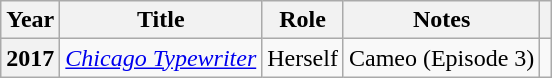<table class="wikitable plainrowheaders">
<tr>
<th scope="col">Year</th>
<th scope="col">Title</th>
<th scope="col">Role</th>
<th scpoe="col">Notes</th>
<th scope="col"></th>
</tr>
<tr>
<th scope="row">2017</th>
<td><a href='#'><em>Chicago Typewriter</em></a></td>
<td>Herself</td>
<td>Cameo (Episode 3)</td>
<td style="text-align:center"></td>
</tr>
</table>
